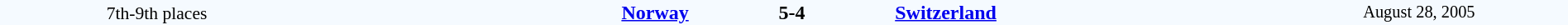<table style="width: 100%; background:#F5FAFF;" cellspacing="0">
<tr>
<td align=center rowspan=3 width=20% style=font-size:90%>7th-9th places</td>
</tr>
<tr>
<td width=24% align=right><strong><a href='#'>Norway</a></strong></td>
<td align=center width=13%><strong>5-4</strong></td>
<td width=24%><strong><a href='#'>Switzerland</a></strong></td>
<td style=font-size:85% rowspan=3 align=center>August 28, 2005</td>
</tr>
</table>
